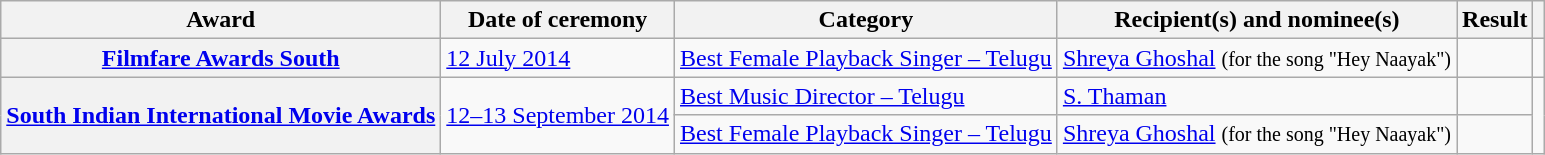<table class="wikitable plainrowheaders sortable">
<tr>
<th scope="col">Award</th>
<th scope="col">Date of ceremony</th>
<th scope="col">Category</th>
<th scope="col">Recipient(s) and nominee(s)</th>
<th scope="col">Result</th>
<th scope="col" class="unsortable"></th>
</tr>
<tr>
<th scope="row"><a href='#'>Filmfare Awards South</a></th>
<td><a href='#'>12 July 2014</a></td>
<td><a href='#'>Best Female Playback Singer – Telugu</a></td>
<td><a href='#'>Shreya Ghoshal</a> <small>(for the song "Hey Naayak")</small></td>
<td></td>
<td><br></td>
</tr>
<tr>
<th scope="row" rowspan="2"><a href='#'>South Indian International Movie Awards</a></th>
<td rowspan="2"><a href='#'>12–13 September 2014</a></td>
<td><a href='#'>Best Music Director – Telugu</a></td>
<td><a href='#'>S. Thaman</a></td>
<td></td>
<td rowspan="2"><br><br></td>
</tr>
<tr>
<td><a href='#'>Best Female Playback Singer – Telugu</a></td>
<td><a href='#'>Shreya Ghoshal</a> <small>(for the song "Hey Naayak")</small></td>
<td></td>
</tr>
</table>
